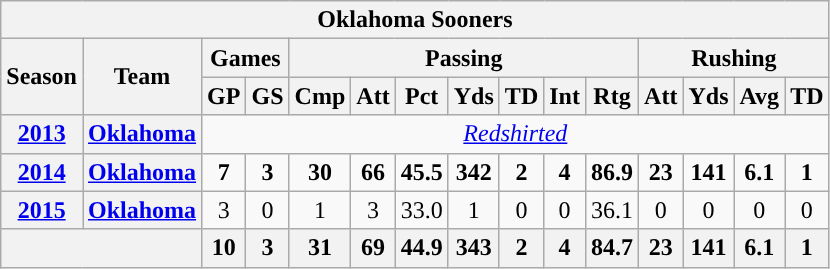<table class="wikitable" style="text-align:center">
<tr>
<th colspan="15">Oklahoma Sooners</th>
</tr>
<tr>
<th rowspan="2">Season</th>
<th rowspan="2">Team</th>
<th colspan="2">Games</th>
<th colspan="7">Passing</th>
<th colspan="4">Rushing</th>
</tr>
<tr>
<th>GP</th>
<th>GS</th>
<th>Cmp</th>
<th>Att</th>
<th>Pct</th>
<th>Yds</th>
<th>TD</th>
<th>Int</th>
<th>Rtg</th>
<th>Att</th>
<th>Yds</th>
<th>Avg</th>
<th>TD</th>
</tr>
<tr>
<th><a href='#'>2013</a></th>
<th><a href='#'>Oklahoma</a></th>
<td colspan="15"><em><a href='#'>Redshirted</a></em></td>
</tr>
<tr>
<th><a href='#'>2014</a></th>
<th><a href='#'>Oklahoma</a></th>
<td><strong>7</strong></td>
<td><strong>3</strong></td>
<td><strong>30</strong></td>
<td><strong>66</strong></td>
<td><strong>45.5</strong></td>
<td><strong>342</strong></td>
<td><strong>2</strong></td>
<td><strong>4</strong></td>
<td><strong>86.9</strong></td>
<td><strong>23</strong></td>
<td><strong>141</strong></td>
<td><strong>6.1</strong></td>
<td><strong>1</strong></td>
</tr>
<tr>
<th><a href='#'>2015</a></th>
<th><a href='#'>Oklahoma</a></th>
<td>3</td>
<td>0</td>
<td>1</td>
<td>3</td>
<td>33.0</td>
<td>1</td>
<td>0</td>
<td>0</td>
<td>36.1</td>
<td>0</td>
<td>0</td>
<td>0</td>
<td>0</td>
</tr>
<tr>
<th colspan="2"></th>
<th>10</th>
<th>3</th>
<th>31</th>
<th>69</th>
<th>44.9</th>
<th>343</th>
<th>2</th>
<th>4</th>
<th>84.7</th>
<th>23</th>
<th>141</th>
<th>6.1</th>
<th>1</th>
</tr>
</table>
